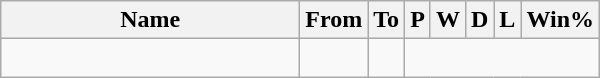<table class="wikitable sortable" style="text-align: center;">
<tr>
<th style="width:12em">Name</th>
<th>From</th>
<th>To</th>
<th>P</th>
<th>W</th>
<th>D</th>
<th>L</th>
<th>Win%</th>
</tr>
<tr>
<td align=left></td>
<td></td>
<td><br></td>
</tr>
</table>
